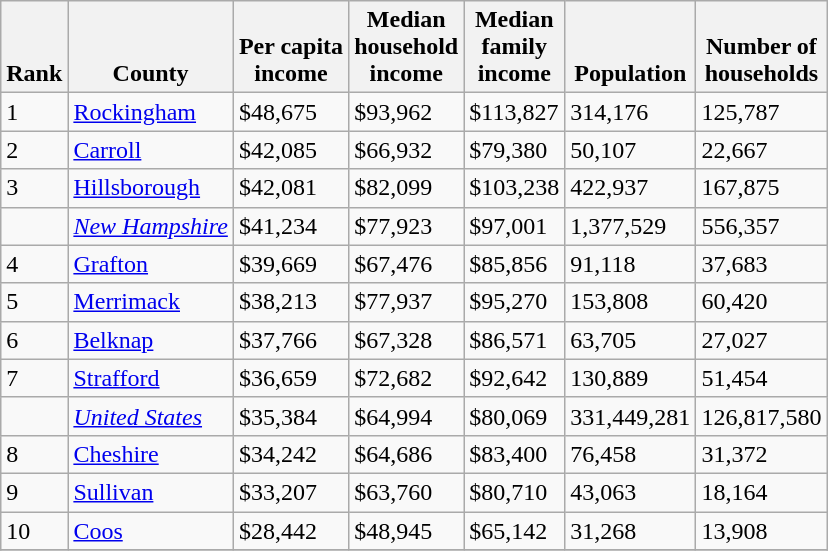<table class="wikitable sortable">
<tr valign=bottom>
<th>Rank</th>
<th>County</th>
<th>Per capita<br>income</th>
<th>Median<br>household<br>income</th>
<th>Median<br>family<br>income</th>
<th>Population</th>
<th>Number of<br>households</th>
</tr>
<tr>
<td>1</td>
<td><a href='#'>Rockingham</a></td>
<td>$48,675</td>
<td>$93,962</td>
<td>$113,827</td>
<td>314,176</td>
<td>125,787</td>
</tr>
<tr>
<td>2</td>
<td><a href='#'>Carroll</a></td>
<td>$42,085</td>
<td>$66,932</td>
<td>$79,380</td>
<td>50,107</td>
<td>22,667</td>
</tr>
<tr>
<td>3</td>
<td><a href='#'>Hillsborough</a></td>
<td>$42,081</td>
<td>$82,099</td>
<td>$103,238</td>
<td>422,937</td>
<td>167,875</td>
</tr>
<tr>
<td></td>
<td><em><a href='#'>New Hampshire</a></em></td>
<td>$41,234</td>
<td>$77,923</td>
<td>$97,001</td>
<td>1,377,529</td>
<td>556,357</td>
</tr>
<tr>
<td>4</td>
<td><a href='#'>Grafton</a></td>
<td>$39,669</td>
<td>$67,476</td>
<td>$85,856</td>
<td>91,118</td>
<td>37,683</td>
</tr>
<tr>
<td>5</td>
<td><a href='#'>Merrimack</a></td>
<td>$38,213</td>
<td>$77,937</td>
<td>$95,270</td>
<td>153,808</td>
<td>60,420</td>
</tr>
<tr>
<td>6</td>
<td><a href='#'>Belknap</a></td>
<td>$37,766</td>
<td>$67,328</td>
<td>$86,571</td>
<td>63,705</td>
<td>27,027</td>
</tr>
<tr>
<td>7</td>
<td><a href='#'>Strafford</a></td>
<td>$36,659</td>
<td>$72,682</td>
<td>$92,642</td>
<td>130,889</td>
<td>51,454</td>
</tr>
<tr>
<td></td>
<td><em><a href='#'>United States</a></em></td>
<td>$35,384</td>
<td>$64,994</td>
<td>$80,069</td>
<td>331,449,281</td>
<td>126,817,580</td>
</tr>
<tr>
<td>8</td>
<td><a href='#'>Cheshire</a></td>
<td>$34,242</td>
<td>$64,686</td>
<td>$83,400</td>
<td>76,458</td>
<td>31,372</td>
</tr>
<tr>
<td>9</td>
<td><a href='#'>Sullivan</a></td>
<td>$33,207</td>
<td>$63,760</td>
<td>$80,710</td>
<td>43,063</td>
<td>18,164</td>
</tr>
<tr>
<td>10</td>
<td><a href='#'>Coos</a></td>
<td>$28,442</td>
<td>$48,945</td>
<td>$65,142</td>
<td>31,268</td>
<td>13,908</td>
</tr>
<tr>
</tr>
</table>
